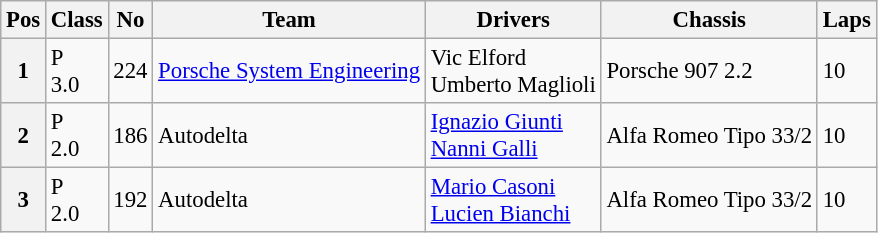<table class="wikitable" style="font-size: 95%;">
<tr>
<th>Pos</th>
<th>Class</th>
<th>No</th>
<th>Team</th>
<th>Drivers</th>
<th>Chassis</th>
<th>Laps</th>
</tr>
<tr style=>
<th>1</th>
<td>P<br>3.0</td>
<td>224</td>
<td><a href='#'>Porsche System Engineering</a></td>
<td> Vic Elford<br> Umberto Maglioli</td>
<td>Porsche 907 2.2</td>
<td>10</td>
</tr>
<tr>
<th>2</th>
<td>P<br>2.0</td>
<td>186</td>
<td> Autodelta</td>
<td> <a href='#'>Ignazio Giunti</a><br> <a href='#'>Nanni Galli</a></td>
<td>Alfa Romeo Tipo 33/2</td>
<td>10</td>
</tr>
<tr style=>
<th>3</th>
<td>P<br>2.0</td>
<td>192</td>
<td> Autodelta</td>
<td> <a href='#'>Mario Casoni</a><br> <a href='#'>Lucien Bianchi</a></td>
<td>Alfa Romeo Tipo 33/2</td>
<td>10</td>
</tr>
</table>
